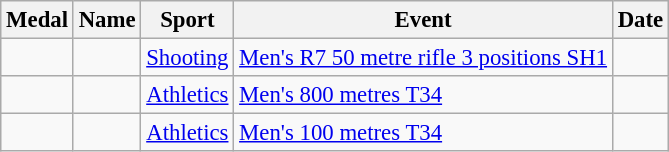<table class="wikitable sortable" style="font-size: 95%">
<tr>
<th>Medal</th>
<th>Name</th>
<th>Sport</th>
<th>Event</th>
<th>Date</th>
</tr>
<tr>
<td></td>
<td></td>
<td><a href='#'>Shooting</a></td>
<td><a href='#'>Men's R7 50 metre rifle 3 positions SH1</a></td>
<td></td>
</tr>
<tr>
<td></td>
<td></td>
<td><a href='#'>Athletics</a></td>
<td><a href='#'>Men's 800 metres T34</a></td>
<td></td>
</tr>
<tr>
<td></td>
<td></td>
<td><a href='#'>Athletics</a></td>
<td><a href='#'>Men's 100 metres T34</a></td>
<td></td>
</tr>
</table>
